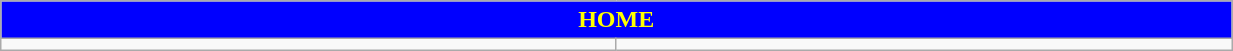<table class="wikitable collapsible collapsed" style="width:65%">
<tr>
<th colspan=7 ! style="color:yellow; background:blue">HOME</th>
</tr>
<tr>
<td></td>
<td></td>
</tr>
</table>
